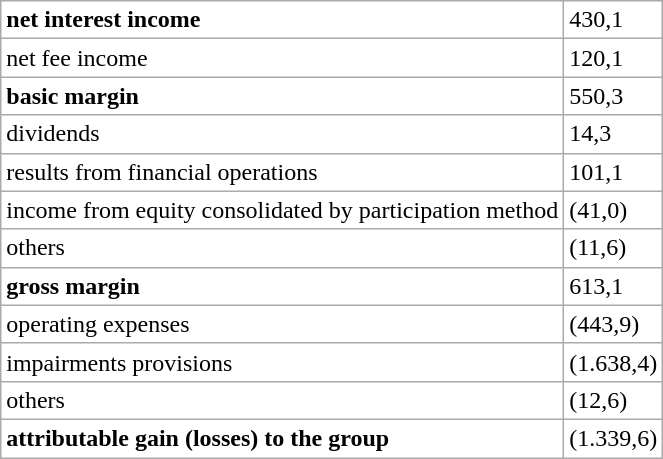<table border="2" style="background:#ffffff" align="top" class="sortable wikitable">
<tr>
<td><strong>net interest income</strong></td>
<td>430,1</td>
</tr>
<tr>
<td>net fee income</td>
<td>120,1</td>
</tr>
<tr>
<td><strong>basic margin</strong></td>
<td>550,3</td>
</tr>
<tr>
<td>dividends</td>
<td>14,3</td>
</tr>
<tr>
<td>results from financial operations</td>
<td>101,1</td>
</tr>
<tr>
<td>income from equity consolidated by participation method</td>
<td>(41,0)</td>
</tr>
<tr>
<td>others</td>
<td>(11,6)</td>
</tr>
<tr>
<td><strong>gross margin</strong></td>
<td>613,1</td>
</tr>
<tr>
<td>operating expenses</td>
<td>(443,9)</td>
</tr>
<tr>
<td>impairments provisions</td>
<td>(1.638,4)</td>
</tr>
<tr>
<td>others</td>
<td>(12,6)</td>
</tr>
<tr>
<td><strong>attributable gain (losses) to the group</strong></td>
<td>(1.339,6)</td>
</tr>
</table>
